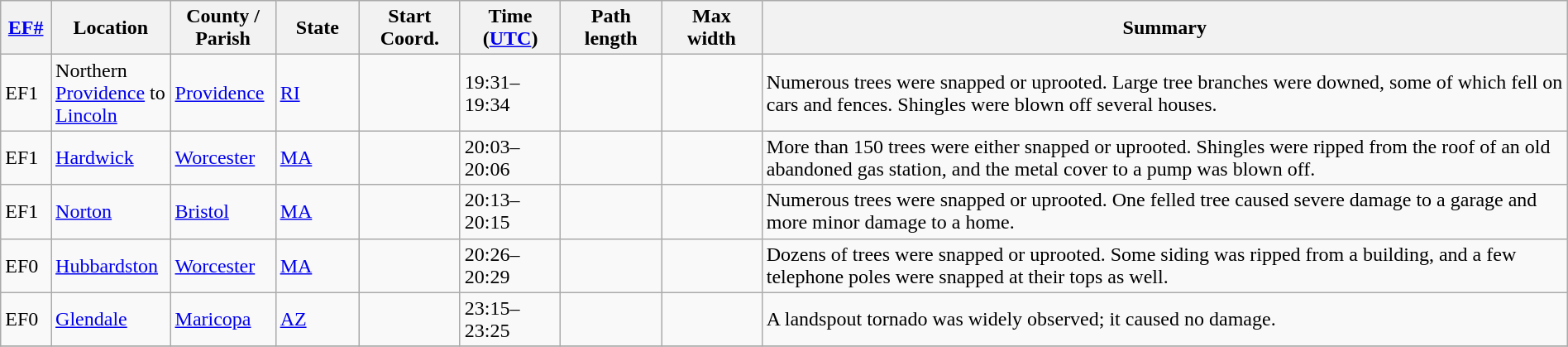<table class="wikitable sortable" style="width:100%;">
<tr>
<th scope="col" style="width:3%; text-align:center;"><a href='#'>EF#</a></th>
<th scope="col" style="width:7%; text-align:center;" class="unsortable">Location</th>
<th scope="col" style="width:6%; text-align:center;" class="unsortable">County / Parish</th>
<th scope="col" style="width:5%; text-align:center;">State</th>
<th scope="col" style="width:6%; text-align:center;">Start Coord.</th>
<th scope="col" style="width:6%; text-align:center;">Time (<a href='#'>UTC</a>)</th>
<th scope="col" style="width:6%; text-align:center;">Path length</th>
<th scope="col" style="width:6%; text-align:center;">Max width</th>
<th scope="col" class="unsortable" style="width:48%; text-align:center;">Summary</th>
</tr>
<tr>
<td bgcolor=>EF1</td>
<td>Northern <a href='#'>Providence</a> to <a href='#'>Lincoln</a></td>
<td><a href='#'>Providence</a></td>
<td><a href='#'>RI</a></td>
<td></td>
<td>19:31–19:34</td>
<td></td>
<td></td>
<td>Numerous trees were snapped or uprooted. Large tree branches were downed, some of which fell on cars and fences. Shingles were blown off several houses.</td>
</tr>
<tr>
<td bgcolor=>EF1</td>
<td><a href='#'>Hardwick</a></td>
<td><a href='#'>Worcester</a></td>
<td><a href='#'>MA</a></td>
<td></td>
<td>20:03–20:06</td>
<td></td>
<td></td>
<td>More than 150 trees were either snapped or uprooted. Shingles were ripped from the roof of an old abandoned gas station, and the metal cover to a pump was blown off.</td>
</tr>
<tr>
<td bgcolor=>EF1</td>
<td><a href='#'>Norton</a></td>
<td><a href='#'>Bristol</a></td>
<td><a href='#'>MA</a></td>
<td></td>
<td>20:13–20:15</td>
<td></td>
<td></td>
<td>Numerous trees were snapped or uprooted. One felled tree caused severe damage to a garage and more minor damage to a home.</td>
</tr>
<tr>
<td bgcolor=>EF0</td>
<td><a href='#'>Hubbardston</a></td>
<td><a href='#'>Worcester</a></td>
<td><a href='#'>MA</a></td>
<td></td>
<td>20:26–20:29</td>
<td></td>
<td></td>
<td>Dozens of trees were snapped or uprooted. Some siding was ripped from a building, and a few telephone poles were snapped at their tops as well.</td>
</tr>
<tr>
<td bgcolor=>EF0</td>
<td><a href='#'>Glendale</a></td>
<td><a href='#'>Maricopa</a></td>
<td><a href='#'>AZ</a></td>
<td></td>
<td>23:15–23:25</td>
<td></td>
<td></td>
<td>A landspout tornado was widely observed; it caused no damage.</td>
</tr>
<tr>
</tr>
</table>
